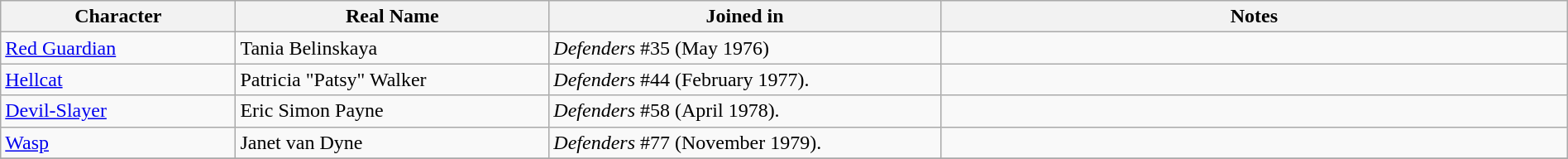<table class="wikitable" style="width:100%;">
<tr>
<th width=15%>Character</th>
<th width=20%>Real Name</th>
<th width=25%>Joined in</th>
<th width=40%>Notes</th>
</tr>
<tr>
<td><a href='#'>Red Guardian</a></td>
<td>Tania Belinskaya</td>
<td><em>Defenders</em> #35 (May 1976)</td>
<td></td>
</tr>
<tr>
<td><a href='#'>Hellcat</a></td>
<td>Patricia "Patsy" Walker</td>
<td><em>Defenders</em> #44 (February 1977).</td>
<td></td>
</tr>
<tr>
<td><a href='#'>Devil-Slayer</a></td>
<td>Eric Simon Payne</td>
<td><em>Defenders</em> #58 (April 1978).</td>
<td></td>
</tr>
<tr>
<td><a href='#'>Wasp</a></td>
<td>Janet van Dyne</td>
<td><em>Defenders</em> #77 (November 1979).</td>
<td></td>
</tr>
<tr>
</tr>
</table>
